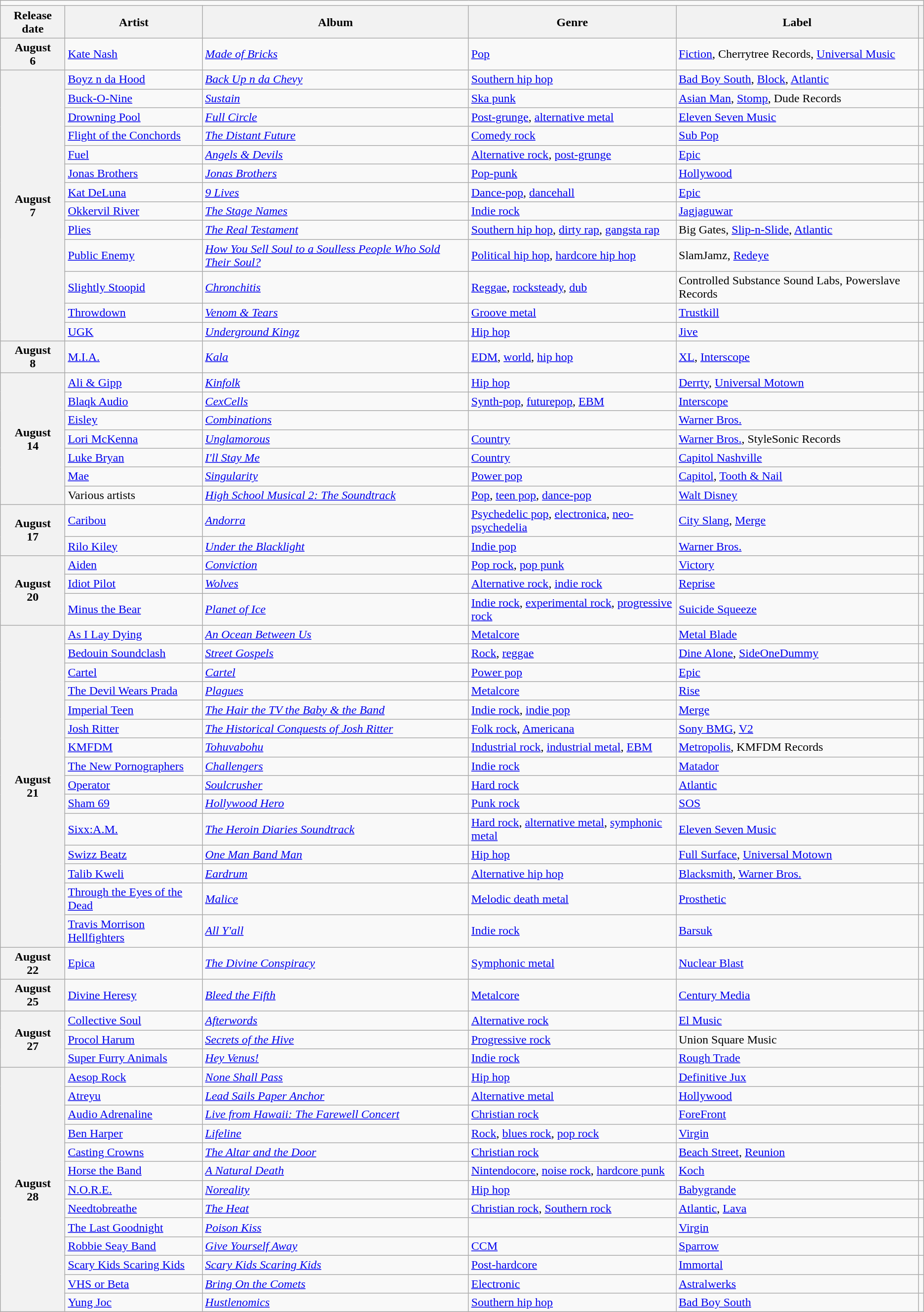<table class="wikitable plainrowheaders">
<tr>
<td colspan="6" style="text-align:center;"></td>
</tr>
<tr>
<th scope="col">Release date</th>
<th scope="col">Artist</th>
<th scope="col">Album</th>
<th scope="col">Genre</th>
<th scope="col">Label</th>
<th scope="col"></th>
</tr>
<tr>
<th scope="row" style="text-align:center;">August<br>6</th>
<td><a href='#'>Kate Nash</a></td>
<td><em><a href='#'>Made of Bricks</a></em></td>
<td><a href='#'>Pop</a></td>
<td><a href='#'>Fiction</a>, Cherrytree Records, <a href='#'>Universal Music</a></td>
<td></td>
</tr>
<tr>
<th scope="row" rowspan="13" style="text-align:center;">August<br>7</th>
<td><a href='#'>Boyz n da Hood</a></td>
<td><em><a href='#'>Back Up n da Chevy</a></em></td>
<td><a href='#'>Southern hip hop</a></td>
<td><a href='#'>Bad Boy South</a>, <a href='#'>Block</a>, <a href='#'>Atlantic</a></td>
<td></td>
</tr>
<tr>
<td><a href='#'>Buck-O-Nine</a></td>
<td><em><a href='#'>Sustain</a></em></td>
<td><a href='#'>Ska punk</a></td>
<td><a href='#'>Asian Man</a>, <a href='#'>Stomp</a>, Dude Records</td>
<td></td>
</tr>
<tr>
<td><a href='#'>Drowning Pool</a></td>
<td><em><a href='#'>Full Circle</a></em></td>
<td><a href='#'>Post-grunge</a>, <a href='#'>alternative metal</a></td>
<td><a href='#'>Eleven Seven Music</a></td>
<td></td>
</tr>
<tr>
<td><a href='#'>Flight of the Conchords</a></td>
<td><em><a href='#'>The Distant Future</a></em></td>
<td><a href='#'>Comedy rock</a></td>
<td><a href='#'>Sub Pop</a></td>
<td></td>
</tr>
<tr>
<td><a href='#'>Fuel</a></td>
<td><em><a href='#'>Angels & Devils</a></em></td>
<td><a href='#'>Alternative rock</a>, <a href='#'>post-grunge</a></td>
<td><a href='#'>Epic</a></td>
<td></td>
</tr>
<tr>
<td><a href='#'>Jonas Brothers</a></td>
<td><em><a href='#'>Jonas Brothers</a></em></td>
<td><a href='#'>Pop-punk</a></td>
<td><a href='#'>Hollywood</a></td>
<td></td>
</tr>
<tr>
<td><a href='#'>Kat DeLuna</a></td>
<td><em><a href='#'>9 Lives</a></em></td>
<td><a href='#'>Dance-pop</a>, <a href='#'>dancehall</a></td>
<td><a href='#'>Epic</a></td>
<td></td>
</tr>
<tr>
<td><a href='#'>Okkervil River</a></td>
<td><em><a href='#'>The Stage Names</a></em></td>
<td><a href='#'>Indie rock</a></td>
<td><a href='#'>Jagjaguwar</a></td>
<td></td>
</tr>
<tr>
<td><a href='#'>Plies</a></td>
<td><em><a href='#'>The Real Testament</a></em></td>
<td><a href='#'>Southern hip hop</a>, <a href='#'>dirty rap</a>, <a href='#'>gangsta rap</a></td>
<td>Big Gates, <a href='#'>Slip-n-Slide</a>, <a href='#'>Atlantic</a></td>
<td></td>
</tr>
<tr>
<td><a href='#'>Public Enemy</a></td>
<td><em><a href='#'>How You Sell Soul to a Soulless People Who Sold Their Soul?</a></em></td>
<td><a href='#'>Political hip hop</a>, <a href='#'>hardcore hip hop</a></td>
<td>SlamJamz, <a href='#'>Redeye</a></td>
<td></td>
</tr>
<tr>
<td><a href='#'>Slightly Stoopid</a></td>
<td><em><a href='#'>Chronchitis</a></em></td>
<td><a href='#'>Reggae</a>, <a href='#'>rocksteady</a>, <a href='#'>dub</a></td>
<td>Controlled Substance Sound Labs, Powerslave Records</td>
<td></td>
</tr>
<tr>
<td><a href='#'>Throwdown</a></td>
<td><em><a href='#'>Venom & Tears</a></em></td>
<td><a href='#'>Groove metal</a></td>
<td><a href='#'>Trustkill</a></td>
<td></td>
</tr>
<tr>
<td><a href='#'>UGK</a></td>
<td><em><a href='#'>Underground Kingz</a></em></td>
<td><a href='#'>Hip hop</a></td>
<td><a href='#'>Jive</a></td>
<td></td>
</tr>
<tr>
<th scope="row" style="text-align:center;">August<br>8</th>
<td><a href='#'>M.I.A.</a></td>
<td><em><a href='#'>Kala</a></em></td>
<td><a href='#'>EDM</a>, <a href='#'>world</a>, <a href='#'>hip hop</a></td>
<td><a href='#'>XL</a>, <a href='#'>Interscope</a></td>
<td></td>
</tr>
<tr>
<th scope="row" rowspan="7" style="text-align:center;">August<br>14</th>
<td><a href='#'>Ali & Gipp</a></td>
<td><em><a href='#'>Kinfolk</a></em></td>
<td><a href='#'>Hip hop</a></td>
<td><a href='#'>Derrty</a>, <a href='#'>Universal Motown</a></td>
<td></td>
</tr>
<tr>
<td><a href='#'>Blaqk Audio</a></td>
<td><em><a href='#'>CexCells</a></em></td>
<td><a href='#'>Synth-pop</a>, <a href='#'>futurepop</a>, <a href='#'>EBM</a></td>
<td><a href='#'>Interscope</a></td>
<td></td>
</tr>
<tr>
<td><a href='#'>Eisley</a></td>
<td><em><a href='#'>Combinations</a></em></td>
<td></td>
<td><a href='#'>Warner Bros.</a></td>
<td></td>
</tr>
<tr>
<td><a href='#'>Lori McKenna</a></td>
<td><em><a href='#'>Unglamorous</a></em></td>
<td><a href='#'>Country</a></td>
<td><a href='#'>Warner Bros.</a>, StyleSonic Records</td>
<td></td>
</tr>
<tr>
<td><a href='#'>Luke Bryan</a></td>
<td><em><a href='#'>I'll Stay Me</a></em></td>
<td><a href='#'>Country</a></td>
<td><a href='#'>Capitol Nashville</a></td>
<td></td>
</tr>
<tr>
<td><a href='#'>Mae</a></td>
<td><em><a href='#'>Singularity</a></em></td>
<td><a href='#'>Power pop</a></td>
<td><a href='#'>Capitol</a>, <a href='#'>Tooth & Nail</a></td>
<td></td>
</tr>
<tr>
<td>Various artists</td>
<td><em><a href='#'>High School Musical 2: The Soundtrack</a></em></td>
<td><a href='#'>Pop</a>, <a href='#'>teen pop</a>, <a href='#'>dance-pop</a></td>
<td><a href='#'>Walt Disney</a></td>
<td></td>
</tr>
<tr>
<th scope="row" rowspan="2" style="text-align:center;">August<br>17</th>
<td><a href='#'>Caribou</a></td>
<td><em><a href='#'>Andorra</a></em></td>
<td><a href='#'>Psychedelic pop</a>, <a href='#'>electronica</a>, <a href='#'>neo-psychedelia</a></td>
<td><a href='#'>City Slang</a>, <a href='#'>Merge</a></td>
<td></td>
</tr>
<tr>
<td><a href='#'>Rilo Kiley</a></td>
<td><em><a href='#'>Under the Blacklight</a></em></td>
<td><a href='#'>Indie pop</a></td>
<td><a href='#'>Warner Bros.</a></td>
<td></td>
</tr>
<tr>
<th scope="row" rowspan="3" style="text-align:center;">August<br>20</th>
<td><a href='#'>Aiden</a></td>
<td><em><a href='#'>Conviction</a></em></td>
<td><a href='#'>Pop rock</a>, <a href='#'>pop punk</a></td>
<td><a href='#'>Victory</a></td>
<td></td>
</tr>
<tr>
<td><a href='#'>Idiot Pilot</a></td>
<td><em><a href='#'>Wolves</a></em></td>
<td><a href='#'>Alternative rock</a>, <a href='#'>indie rock</a></td>
<td><a href='#'>Reprise</a></td>
<td></td>
</tr>
<tr>
<td><a href='#'>Minus the Bear</a></td>
<td><em><a href='#'>Planet of Ice</a></em></td>
<td><a href='#'>Indie rock</a>, <a href='#'>experimental rock</a>, <a href='#'>progressive rock</a></td>
<td><a href='#'>Suicide Squeeze</a></td>
<td></td>
</tr>
<tr>
<th scope="row" rowspan="15" style="text-align:center;">August<br>21</th>
<td><a href='#'>As I Lay Dying</a></td>
<td><em><a href='#'>An Ocean Between Us</a></em></td>
<td><a href='#'>Metalcore</a></td>
<td><a href='#'>Metal Blade</a></td>
<td></td>
</tr>
<tr>
<td><a href='#'>Bedouin Soundclash</a></td>
<td><em><a href='#'>Street Gospels</a></em></td>
<td><a href='#'>Rock</a>, <a href='#'>reggae</a></td>
<td><a href='#'>Dine Alone</a>, <a href='#'>SideOneDummy</a></td>
<td></td>
</tr>
<tr>
<td><a href='#'>Cartel</a></td>
<td><em><a href='#'>Cartel</a></em></td>
<td><a href='#'>Power pop</a></td>
<td><a href='#'>Epic</a></td>
<td></td>
</tr>
<tr>
<td><a href='#'>The Devil Wears Prada</a></td>
<td><em><a href='#'>Plagues</a></em></td>
<td><a href='#'>Metalcore</a></td>
<td><a href='#'>Rise</a></td>
<td></td>
</tr>
<tr>
<td><a href='#'>Imperial Teen</a></td>
<td><em><a href='#'>The Hair the TV the Baby & the Band</a></em></td>
<td><a href='#'>Indie rock</a>, <a href='#'>indie pop</a></td>
<td><a href='#'>Merge</a></td>
<td></td>
</tr>
<tr>
<td><a href='#'>Josh Ritter</a></td>
<td><em><a href='#'>The Historical Conquests of Josh Ritter</a></em></td>
<td><a href='#'>Folk rock</a>, <a href='#'>Americana</a></td>
<td><a href='#'>Sony BMG</a>, <a href='#'>V2</a></td>
<td></td>
</tr>
<tr>
<td><a href='#'>KMFDM</a></td>
<td><em><a href='#'>Tohuvabohu</a></em></td>
<td><a href='#'>Industrial rock</a>, <a href='#'>industrial metal</a>, <a href='#'>EBM</a></td>
<td><a href='#'>Metropolis</a>, KMFDM Records</td>
<td></td>
</tr>
<tr>
<td><a href='#'>The New Pornographers</a></td>
<td><em><a href='#'>Challengers</a></em></td>
<td><a href='#'>Indie rock</a></td>
<td><a href='#'>Matador</a></td>
<td></td>
</tr>
<tr>
<td><a href='#'>Operator</a></td>
<td><em><a href='#'>Soulcrusher</a></em></td>
<td><a href='#'>Hard rock</a></td>
<td><a href='#'>Atlantic</a></td>
<td></td>
</tr>
<tr>
<td><a href='#'>Sham 69</a></td>
<td><em><a href='#'>Hollywood Hero</a></em></td>
<td><a href='#'>Punk rock</a></td>
<td><a href='#'>SOS</a></td>
<td></td>
</tr>
<tr>
<td><a href='#'>Sixx:A.M.</a></td>
<td><em><a href='#'>The Heroin Diaries Soundtrack</a></em></td>
<td><a href='#'>Hard rock</a>, <a href='#'>alternative metal</a>, <a href='#'>symphonic metal</a></td>
<td><a href='#'>Eleven Seven Music</a></td>
<td></td>
</tr>
<tr>
<td><a href='#'>Swizz Beatz</a></td>
<td><em><a href='#'>One Man Band Man</a></em></td>
<td><a href='#'>Hip hop</a></td>
<td><a href='#'>Full Surface</a>, <a href='#'>Universal Motown</a></td>
<td></td>
</tr>
<tr>
<td><a href='#'>Talib Kweli</a></td>
<td><em><a href='#'>Eardrum</a></em></td>
<td><a href='#'>Alternative hip hop</a></td>
<td><a href='#'>Blacksmith</a>, <a href='#'>Warner Bros.</a></td>
<td></td>
</tr>
<tr>
<td><a href='#'>Through the Eyes of the Dead</a></td>
<td><em><a href='#'>Malice</a></em></td>
<td><a href='#'>Melodic death metal</a></td>
<td><a href='#'>Prosthetic</a></td>
<td></td>
</tr>
<tr>
<td><a href='#'>Travis Morrison Hellfighters</a></td>
<td><em><a href='#'>All Y'all</a></em></td>
<td><a href='#'>Indie rock</a></td>
<td><a href='#'>Barsuk</a></td>
<td></td>
</tr>
<tr>
<th scope="row" style="text-align:center;">August<br>22</th>
<td><a href='#'>Epica</a></td>
<td><em><a href='#'>The Divine Conspiracy</a></em></td>
<td><a href='#'>Symphonic metal</a></td>
<td><a href='#'>Nuclear Blast</a></td>
<td></td>
</tr>
<tr>
<th scope="row" style="text-align:center;">August<br>25</th>
<td><a href='#'>Divine Heresy</a></td>
<td><em><a href='#'>Bleed the Fifth</a></em></td>
<td><a href='#'>Metalcore</a></td>
<td><a href='#'>Century Media</a></td>
<td></td>
</tr>
<tr>
<th scope="row" rowspan="3" style="text-align:center;">August<br>27</th>
<td><a href='#'>Collective Soul</a></td>
<td><em><a href='#'>Afterwords</a></em></td>
<td><a href='#'>Alternative rock</a></td>
<td><a href='#'>El Music</a></td>
<td></td>
</tr>
<tr>
<td><a href='#'>Procol Harum</a></td>
<td><em><a href='#'>Secrets of the Hive</a></em></td>
<td><a href='#'>Progressive rock</a></td>
<td>Union Square Music</td>
<td></td>
</tr>
<tr>
<td><a href='#'>Super Furry Animals</a></td>
<td><em><a href='#'>Hey Venus!</a></em></td>
<td><a href='#'>Indie rock</a></td>
<td><a href='#'>Rough Trade</a></td>
<td></td>
</tr>
<tr>
<th scope="row" rowspan="13" style="text-align:center;">August<br>28</th>
<td><a href='#'>Aesop Rock</a></td>
<td><em><a href='#'>None Shall Pass</a></em></td>
<td><a href='#'>Hip hop</a></td>
<td><a href='#'>Definitive Jux</a></td>
<td></td>
</tr>
<tr>
<td><a href='#'>Atreyu</a></td>
<td><em><a href='#'>Lead Sails Paper Anchor</a></em></td>
<td><a href='#'>Alternative metal</a></td>
<td><a href='#'>Hollywood</a></td>
<td></td>
</tr>
<tr>
<td><a href='#'>Audio Adrenaline</a></td>
<td><em><a href='#'>Live from Hawaii: The Farewell Concert</a></em></td>
<td><a href='#'>Christian rock</a></td>
<td><a href='#'>ForeFront</a></td>
<td></td>
</tr>
<tr>
<td><a href='#'>Ben Harper</a></td>
<td><em><a href='#'>Lifeline</a></em></td>
<td><a href='#'>Rock</a>, <a href='#'>blues rock</a>, <a href='#'>pop rock</a></td>
<td><a href='#'>Virgin</a></td>
<td></td>
</tr>
<tr>
<td><a href='#'>Casting Crowns</a></td>
<td><em><a href='#'>The Altar and the Door</a></em></td>
<td><a href='#'>Christian rock</a></td>
<td><a href='#'>Beach Street</a>, <a href='#'>Reunion</a></td>
<td></td>
</tr>
<tr>
<td><a href='#'>Horse the Band</a></td>
<td><em><a href='#'>A Natural Death</a></em></td>
<td><a href='#'>Nintendocore</a>, <a href='#'>noise rock</a>, <a href='#'>hardcore punk</a></td>
<td><a href='#'>Koch</a></td>
<td></td>
</tr>
<tr>
<td><a href='#'>N.O.R.E.</a></td>
<td><em><a href='#'>Noreality</a></em></td>
<td><a href='#'>Hip hop</a></td>
<td><a href='#'>Babygrande</a></td>
<td></td>
</tr>
<tr>
<td><a href='#'>Needtobreathe</a></td>
<td><em><a href='#'>The Heat</a></em></td>
<td><a href='#'>Christian rock</a>, <a href='#'>Southern rock</a></td>
<td><a href='#'>Atlantic</a>, <a href='#'>Lava</a></td>
<td></td>
</tr>
<tr>
<td><a href='#'>The Last Goodnight</a></td>
<td><em><a href='#'>Poison Kiss</a></em></td>
<td></td>
<td><a href='#'>Virgin</a></td>
<td></td>
</tr>
<tr>
<td><a href='#'>Robbie Seay Band</a></td>
<td><em><a href='#'>Give Yourself Away</a></em></td>
<td><a href='#'>CCM</a></td>
<td><a href='#'>Sparrow</a></td>
<td></td>
</tr>
<tr>
<td><a href='#'>Scary Kids Scaring Kids</a></td>
<td><em><a href='#'>Scary Kids Scaring Kids</a></em></td>
<td><a href='#'>Post-hardcore</a></td>
<td><a href='#'>Immortal</a></td>
<td></td>
</tr>
<tr>
<td><a href='#'>VHS or Beta</a></td>
<td><em><a href='#'>Bring On the Comets</a></em></td>
<td><a href='#'>Electronic</a></td>
<td><a href='#'>Astralwerks</a></td>
<td></td>
</tr>
<tr>
<td><a href='#'>Yung Joc</a></td>
<td><em><a href='#'>Hustlenomics</a></em></td>
<td><a href='#'>Southern hip hop</a></td>
<td><a href='#'>Bad Boy South</a></td>
<td></td>
</tr>
</table>
